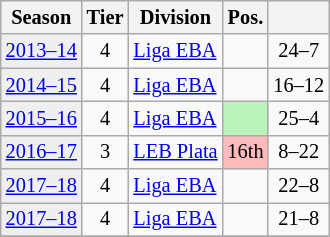<table class="wikitable" style="font-size:85%; text-align:center">
<tr>
<th>Season</th>
<th>Tier</th>
<th>Division</th>
<th>Pos.</th>
<th></th>
</tr>
<tr>
<td bgcolor=#efefef><a href='#'>2013–14</a></td>
<td>4</td>
<td align=left><a href='#'>Liga EBA</a></td>
<td></td>
<td>24–7</td>
</tr>
<tr>
<td bgcolor=#efefef><a href='#'>2014–15</a></td>
<td>4</td>
<td align=left><a href='#'>Liga EBA</a></td>
<td></td>
<td>16–12</td>
</tr>
<tr>
<td bgcolor=#efefef><a href='#'>2015–16</a></td>
<td>4</td>
<td align=left><a href='#'>Liga EBA</a></td>
<td bgcolor="#bbf3bb"></td>
<td>25–4</td>
</tr>
<tr>
<td bgcolor=#efefef><a href='#'>2016–17</a></td>
<td>3</td>
<td align=left><a href='#'>LEB Plata</a></td>
<td bgcolor="#ffbbbb">16th</td>
<td>8–22</td>
</tr>
<tr>
<td bgcolor=#efefef><a href='#'>2017–18</a></td>
<td>4</td>
<td align=left><a href='#'>Liga EBA</a></td>
<td></td>
<td>22–8</td>
</tr>
<tr>
<td bgcolor=#efefef><a href='#'>2017–18</a></td>
<td>4</td>
<td align=left><a href='#'>Liga EBA</a></td>
<td></td>
<td>21–8</td>
</tr>
<tr>
</tr>
</table>
